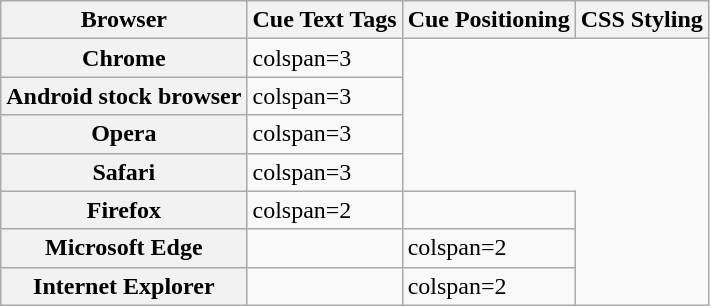<table class="wikitable">
<tr>
<th>Browser</th>
<th>Cue Text Tags</th>
<th>Cue Positioning</th>
<th>CSS Styling</th>
</tr>
<tr>
<th>Chrome</th>
<td>colspan=3 </td>
</tr>
<tr>
<th>Android stock browser</th>
<td>colspan=3 </td>
</tr>
<tr>
<th>Opera</th>
<td>colspan=3 </td>
</tr>
<tr>
<th>Safari</th>
<td>colspan=3 </td>
</tr>
<tr>
<th>Firefox</th>
<td>colspan=2 </td>
<td></td>
</tr>
<tr>
<th>Microsoft Edge</th>
<td></td>
<td>colspan=2 </td>
</tr>
<tr>
<th title="on Windows and Windows Phone">Internet Explorer</th>
<td></td>
<td>colspan=2 </td>
</tr>
</table>
